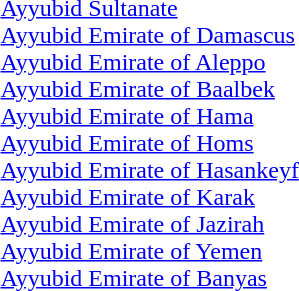<table - valign=top>
<tr>
<td colspan=100% style="text-align:left"><br> <a href='#'>Ayyubid Sultanate</a> <br>
 <a href='#'>Ayyubid Emirate of Damascus</a> <br>
 <a href='#'>Ayyubid Emirate of Aleppo</a> <br>
 <a href='#'>Ayyubid Emirate of Baalbek</a> <br>
 <a href='#'>Ayyubid Emirate of Hama</a> <br>
 <a href='#'>Ayyubid Emirate of Homs</a> <br>
 <a href='#'>Ayyubid Emirate of Hasankeyf</a> <br>
 <a href='#'>Ayyubid Emirate of Karak</a> <br>
 <a href='#'>Ayyubid Emirate of Jazirah</a> <br>
 <a href='#'>Ayyubid Emirate of Yemen</a> <br>
 <a href='#'>Ayyubid Emirate of Banyas</a> <br></td>
</tr>
</table>
